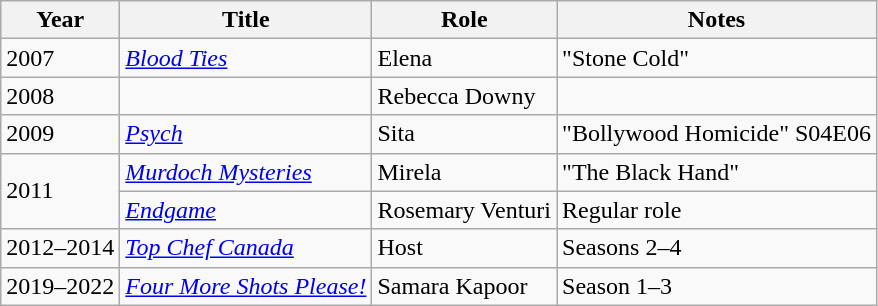<table class="wikitable sortable">
<tr>
<th>Year</th>
<th>Title</th>
<th>Role</th>
<th class="unsortable">Notes</th>
</tr>
<tr>
<td>2007</td>
<td><em><a href='#'>Blood Ties</a></em></td>
<td>Elena</td>
<td>"Stone Cold"</td>
</tr>
<tr>
<td>2008</td>
<td><em></em></td>
<td>Rebecca Downy</td>
<td></td>
</tr>
<tr>
<td>2009</td>
<td><em><a href='#'>Psych</a></em></td>
<td>Sita</td>
<td>"Bollywood Homicide" S04E06</td>
</tr>
<tr>
<td rowspan="2">2011</td>
<td><em><a href='#'>Murdoch Mysteries</a></em></td>
<td>Mirela</td>
<td>"The Black Hand"</td>
</tr>
<tr>
<td><em><a href='#'>Endgame</a></em></td>
<td>Rosemary Venturi</td>
<td>Regular role</td>
</tr>
<tr>
<td>2012–2014</td>
<td><em><a href='#'>Top Chef Canada</a></em></td>
<td>Host</td>
<td>Seasons 2–4</td>
</tr>
<tr>
<td>2019–2022</td>
<td><em><a href='#'>Four More Shots Please!</a></em></td>
<td>Samara Kapoor</td>
<td>Season 1–3</td>
</tr>
</table>
